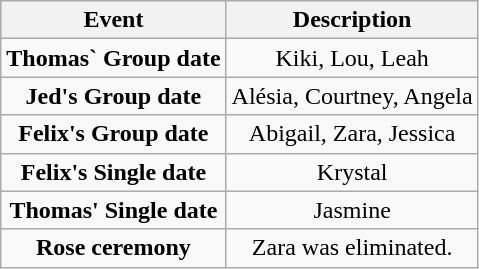<table class="wikitable sortable" style="text-align:center;">
<tr>
<th>Event</th>
<th>Description</th>
</tr>
<tr>
<td><strong>Thomas` Group date</strong></td>
<td>Kiki, Lou, Leah</td>
</tr>
<tr>
<td><strong>Jed's Group date</strong></td>
<td>Alésia, Courtney, Angela</td>
</tr>
<tr>
<td><strong>Felix's Group date</strong></td>
<td>Abigail, Zara, Jessica</td>
</tr>
<tr>
<td><strong>Felix's Single date</strong></td>
<td>Krystal</td>
</tr>
<tr>
<td><strong>Thomas' Single date</strong></td>
<td>Jasmine</td>
</tr>
<tr>
<td><strong>Rose ceremony</strong></td>
<td>Zara was eliminated.</td>
</tr>
</table>
